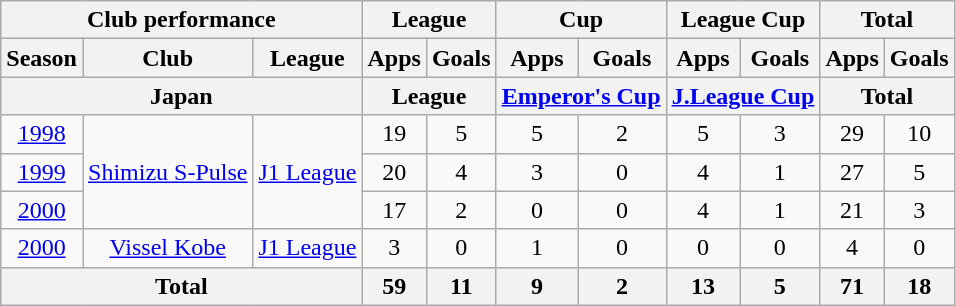<table class="wikitable" style="text-align:center;">
<tr>
<th colspan=3>Club performance</th>
<th colspan=2>League</th>
<th colspan=2>Cup</th>
<th colspan=2>League Cup</th>
<th colspan=2>Total</th>
</tr>
<tr>
<th>Season</th>
<th>Club</th>
<th>League</th>
<th>Apps</th>
<th>Goals</th>
<th>Apps</th>
<th>Goals</th>
<th>Apps</th>
<th>Goals</th>
<th>Apps</th>
<th>Goals</th>
</tr>
<tr>
<th colspan=3>Japan</th>
<th colspan=2>League</th>
<th colspan=2><a href='#'>Emperor's Cup</a></th>
<th colspan=2><a href='#'>J.League Cup</a></th>
<th colspan=2>Total</th>
</tr>
<tr>
<td><a href='#'>1998</a></td>
<td rowspan="3"><a href='#'>Shimizu S-Pulse</a></td>
<td rowspan="3"><a href='#'>J1 League</a></td>
<td>19</td>
<td>5</td>
<td>5</td>
<td>2</td>
<td>5</td>
<td>3</td>
<td>29</td>
<td>10</td>
</tr>
<tr>
<td><a href='#'>1999</a></td>
<td>20</td>
<td>4</td>
<td>3</td>
<td>0</td>
<td>4</td>
<td>1</td>
<td>27</td>
<td>5</td>
</tr>
<tr>
<td><a href='#'>2000</a></td>
<td>17</td>
<td>2</td>
<td>0</td>
<td>0</td>
<td>4</td>
<td>1</td>
<td>21</td>
<td>3</td>
</tr>
<tr>
<td><a href='#'>2000</a></td>
<td><a href='#'>Vissel Kobe</a></td>
<td><a href='#'>J1 League</a></td>
<td>3</td>
<td>0</td>
<td>1</td>
<td>0</td>
<td>0</td>
<td>0</td>
<td>4</td>
<td>0</td>
</tr>
<tr>
<th colspan=3>Total</th>
<th>59</th>
<th>11</th>
<th>9</th>
<th>2</th>
<th>13</th>
<th>5</th>
<th>71</th>
<th>18</th>
</tr>
</table>
